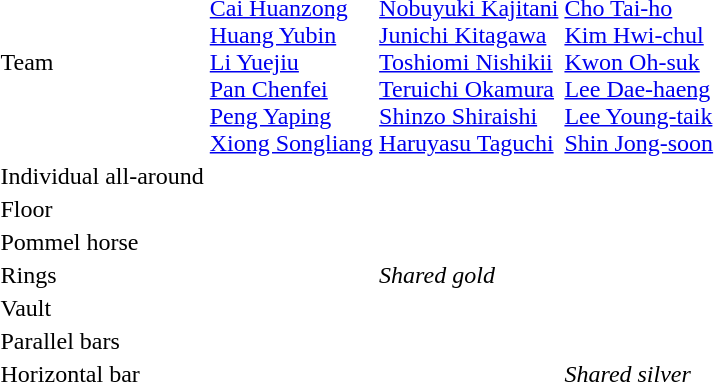<table>
<tr>
<td>Team</td>
<td><br><a href='#'>Cai Huanzong</a><br><a href='#'>Huang Yubin</a><br><a href='#'>Li Yuejiu</a><br><a href='#'>Pan Chenfei</a><br><a href='#'>Peng Yaping</a><br><a href='#'>Xiong Songliang</a></td>
<td><br><a href='#'>Nobuyuki Kajitani</a><br><a href='#'>Junichi Kitagawa</a><br><a href='#'>Toshiomi Nishikii</a><br><a href='#'>Teruichi Okamura</a><br><a href='#'>Shinzo Shiraishi</a><br><a href='#'>Haruyasu Taguchi</a></td>
<td><br><a href='#'>Cho Tai-ho</a><br><a href='#'>Kim Hwi-chul</a><br><a href='#'>Kwon Oh-suk</a><br><a href='#'>Lee Dae-haeng</a><br><a href='#'>Lee Young-taik</a><br><a href='#'>Shin Jong-soon</a></td>
</tr>
<tr>
<td>Individual all-around</td>
<td></td>
<td></td>
<td></td>
</tr>
<tr>
<td>Floor</td>
<td></td>
<td></td>
<td></td>
</tr>
<tr>
<td>Pommel horse</td>
<td></td>
<td></td>
<td></td>
</tr>
<tr>
<td rowspan=2>Rings</td>
<td></td>
<td rowspan=2><em>Shared gold</em></td>
<td rowspan=2></td>
</tr>
<tr>
<td></td>
</tr>
<tr>
<td>Vault</td>
<td></td>
<td></td>
<td></td>
</tr>
<tr>
<td>Parallel bars</td>
<td></td>
<td></td>
<td></td>
</tr>
<tr>
<td rowspan=2>Horizontal bar</td>
<td rowspan=2></td>
<td></td>
<td rowspan=2><em>Shared silver</em></td>
</tr>
<tr>
<td></td>
</tr>
</table>
